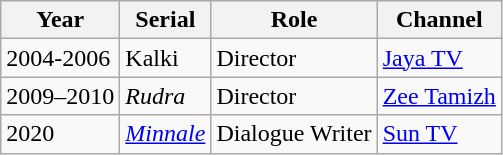<table class="wikitable">
<tr>
<th>Year</th>
<th>Serial</th>
<th>Role</th>
<th>Channel</th>
</tr>
<tr>
<td>2004-2006</td>
<td>Kalki</td>
<td>Director</td>
<td><a href='#'>Jaya TV</a></td>
</tr>
<tr>
<td>2009–2010</td>
<td><em>Rudra</em></td>
<td>Director</td>
<td><a href='#'>Zee Tamizh</a></td>
</tr>
<tr>
<td>2020</td>
<td><em><a href='#'>Minnale</a></em></td>
<td>Dialogue Writer</td>
<td><a href='#'>Sun TV</a></td>
</tr>
</table>
